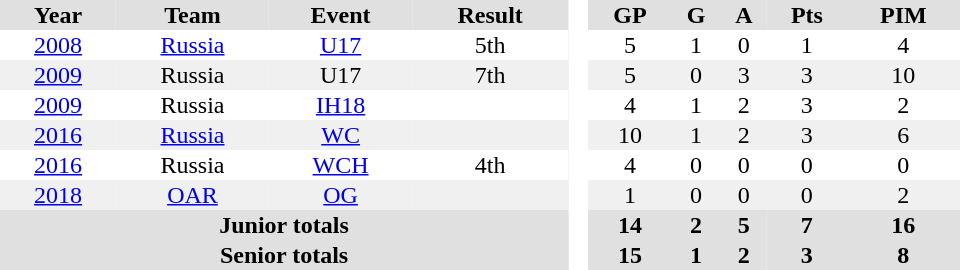<table border="0" cellpadding="1" cellspacing="0" style="text-align:center; width:40em">
<tr ALIGN="center" bgcolor="#e0e0e0">
<th>Year</th>
<th>Team</th>
<th>Event</th>
<th>Result</th>
<th rowspan="99" bgcolor="#ffffff"> </th>
<th>GP</th>
<th>G</th>
<th>A</th>
<th>Pts</th>
<th>PIM</th>
</tr>
<tr>
<td><a href='#'>2008</a></td>
<td><a href='#'>Russia</a></td>
<td><a href='#'>U17</a></td>
<td>5th</td>
<td>5</td>
<td>1</td>
<td>0</td>
<td>1</td>
<td>4</td>
</tr>
<tr bgcolor="#f0f0f0">
<td><a href='#'>2009</a></td>
<td>Russia</td>
<td>U17</td>
<td>7th</td>
<td>5</td>
<td>0</td>
<td>3</td>
<td>3</td>
<td>10</td>
</tr>
<tr>
<td><a href='#'>2009</a></td>
<td>Russia</td>
<td><a href='#'>IH18</a></td>
<td></td>
<td>4</td>
<td>1</td>
<td>2</td>
<td>3</td>
<td>2</td>
</tr>
<tr bgcolor="#f0f0f0">
<td><a href='#'>2016</a></td>
<td><a href='#'>Russia</a></td>
<td><a href='#'>WC</a></td>
<td></td>
<td>10</td>
<td>1</td>
<td>2</td>
<td>3</td>
<td>6</td>
</tr>
<tr>
<td><a href='#'>2016</a></td>
<td>Russia</td>
<td><a href='#'>WCH</a></td>
<td>4th</td>
<td>4</td>
<td>0</td>
<td>0</td>
<td>0</td>
<td>0</td>
</tr>
<tr bgcolor="#f0f0f0">
<td><a href='#'>2018</a></td>
<td><a href='#'>OAR</a></td>
<td><a href='#'>OG</a></td>
<td></td>
<td>1</td>
<td>0</td>
<td>0</td>
<td>0</td>
<td>2</td>
</tr>
<tr bgcolor="#e0e0e0">
<th colspan=4>Junior totals</th>
<th>14</th>
<th>2</th>
<th>5</th>
<th>7</th>
<th>16</th>
</tr>
<tr bgcolor="#e0e0e0">
<th colspan=4>Senior totals</th>
<th>15</th>
<th>1</th>
<th>2</th>
<th>3</th>
<th>8</th>
</tr>
</table>
